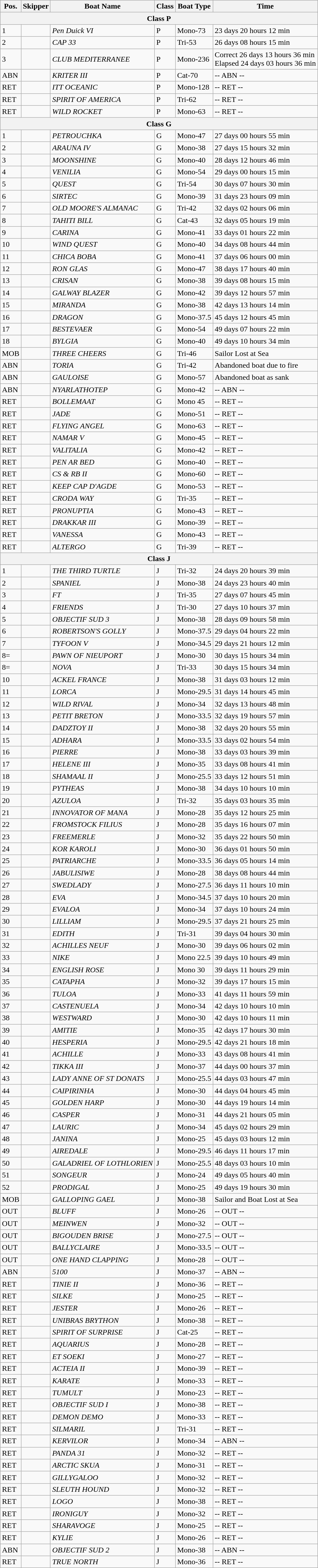<table class="wikitable sortable">
<tr>
<th>Pos.</th>
<th>Skipper</th>
<th>Boat Name</th>
<th>Class</th>
<th>Boat Type</th>
<th>Time</th>
</tr>
<tr>
<th colspan=6>Class P</th>
</tr>
<tr>
<td>1</td>
<td></td>
<td><em>Pen Duick VI</em></td>
<td>P</td>
<td>Mono-73</td>
<td>23 days 20 hours 12 min</td>
</tr>
<tr>
<td>2</td>
<td></td>
<td><em>CAP 33</em></td>
<td>P</td>
<td>Tri-53</td>
<td>26 days 08 hours 15 min</td>
</tr>
<tr>
<td>3</td>
<td></td>
<td><em>CLUB MEDITERRANEE</em></td>
<td>P</td>
<td>Mono-236</td>
<td>Correct 26 days 13 hours 36 min<br>Elapsed 24 days 03 hours 36 min</td>
</tr>
<tr>
<td>ABN</td>
<td></td>
<td><em>KRITER III</em></td>
<td>P</td>
<td>Cat-70</td>
<td>-- ABN --</td>
</tr>
<tr>
<td>RET</td>
<td></td>
<td><em>ITT OCEANIC</em></td>
<td>P</td>
<td>Mono-128</td>
<td>-- RET --</td>
</tr>
<tr>
<td>RET</td>
<td></td>
<td><em>SPIRIT OF AMERICA</em></td>
<td>P</td>
<td>Tri-62</td>
<td>-- RET --</td>
</tr>
<tr>
<td>RET</td>
<td></td>
<td><em>WILD ROCKET</em></td>
<td>P</td>
<td>Mono-63</td>
<td>-- RET --</td>
</tr>
<tr>
<th colspan=6>Class G</th>
</tr>
<tr>
<td>1</td>
<td></td>
<td><em>PETROUCHKA</em></td>
<td>G</td>
<td>Mono-47</td>
<td>27 days 00 hours 55 min</td>
</tr>
<tr>
<td>2</td>
<td></td>
<td><em>ARAUNA IV</em></td>
<td>G</td>
<td>Mono-38</td>
<td>27 days 15 hours 32 min</td>
</tr>
<tr>
<td>3</td>
<td></td>
<td><em>MOONSHINE</em></td>
<td>G</td>
<td>Mono-40</td>
<td>28 days 12 hours 46 min</td>
</tr>
<tr>
<td>4</td>
<td></td>
<td><em>VENILIA</em></td>
<td>G</td>
<td>Mono-54</td>
<td>29 days 00 hours 15 min</td>
</tr>
<tr>
<td>5</td>
<td></td>
<td><em>QUEST</em></td>
<td>G</td>
<td>Tri-54</td>
<td>30 days 07 hours 30 min</td>
</tr>
<tr>
<td>6</td>
<td></td>
<td><em>SIRTEC</em></td>
<td>G</td>
<td>Mono-39</td>
<td>31 days 23 hours 09 min</td>
</tr>
<tr>
<td>7</td>
<td></td>
<td><em>OLD MOORE'S ALMANAC</em></td>
<td>G</td>
<td>Tri-42</td>
<td>32 days 02 hours 06 min</td>
</tr>
<tr>
<td>8</td>
<td></td>
<td><em>TAHITI BILL</em></td>
<td>G</td>
<td>Cat-43</td>
<td>32 days 05 hours 19 min</td>
</tr>
<tr>
<td>9</td>
<td></td>
<td><em>CARINA</em></td>
<td>G</td>
<td>Mono-41</td>
<td>33 days 01 hours 22 min</td>
</tr>
<tr>
<td>10</td>
<td></td>
<td><em>WIND QUEST</em></td>
<td>G</td>
<td>Mono-40</td>
<td>34 days 08 hours 44 min</td>
</tr>
<tr>
<td>11</td>
<td></td>
<td><em>CHICA BOBA</em></td>
<td>G</td>
<td>Mono-41</td>
<td>37 days 06 hours 00 min</td>
</tr>
<tr>
<td>12</td>
<td></td>
<td><em>RON GLAS</em></td>
<td>G</td>
<td>Mono-47</td>
<td>38 days 17 hours 40 min</td>
</tr>
<tr>
<td>13</td>
<td></td>
<td><em>CRISAN</em></td>
<td>G</td>
<td>Mono-38</td>
<td>39 days 08 hours 15 min</td>
</tr>
<tr>
<td>14</td>
<td></td>
<td><em>GALWAY BLAZER</em></td>
<td>G</td>
<td>Mono-42</td>
<td>39 days 12 hours 57 min</td>
</tr>
<tr>
<td>15</td>
<td></td>
<td><em>MIRANDA</em></td>
<td>G</td>
<td>Mono-38</td>
<td>42 days 13 hours 14 min</td>
</tr>
<tr>
<td>16</td>
<td></td>
<td><em>DRAGON</em></td>
<td>G</td>
<td>Mono-37.5</td>
<td>45 days 12 hours 45 min</td>
</tr>
<tr>
<td>17</td>
<td></td>
<td><em>BESTEVAER</em></td>
<td>G</td>
<td>Mono-54</td>
<td>49 days 07 hours 22 min</td>
</tr>
<tr>
<td>18</td>
<td></td>
<td><em>BYLGIA</em></td>
<td>G</td>
<td>Mono-40</td>
<td>49 days 10 hours 34 min</td>
</tr>
<tr>
<td>MOB</td>
<td></td>
<td><em>THREE CHEERS</em></td>
<td>G</td>
<td>Tri-46</td>
<td>Sailor Lost at Sea</td>
</tr>
<tr>
<td>ABN</td>
<td></td>
<td><em>TORIA</em></td>
<td>G</td>
<td>Tri-42</td>
<td>Abandoned boat due to fire</td>
</tr>
<tr>
<td>ABN</td>
<td></td>
<td><em>GAULOISE</em></td>
<td>G</td>
<td>Mono-57</td>
<td>Abandoned boat as sank</td>
</tr>
<tr>
<td>ABN</td>
<td></td>
<td><em>NYARLATHOTEP</em></td>
<td>G</td>
<td>Mono-42</td>
<td>-- ABN --</td>
</tr>
<tr>
<td>RET</td>
<td></td>
<td><em>BOLLEMAAT</em></td>
<td>G</td>
<td>Mono	45</td>
<td>-- RET --</td>
</tr>
<tr>
<td>RET</td>
<td></td>
<td><em>JADE</em></td>
<td>G</td>
<td>Mono-51</td>
<td>-- RET --</td>
</tr>
<tr>
<td>RET</td>
<td></td>
<td><em>	FLYING ANGEL</em></td>
<td>G</td>
<td>Mono-63</td>
<td>-- RET --</td>
</tr>
<tr>
<td>RET</td>
<td></td>
<td><em>NAMAR V</em></td>
<td>G</td>
<td>Mono-45</td>
<td>-- RET --</td>
</tr>
<tr>
<td>RET</td>
<td></td>
<td><em>VALITALIA</em></td>
<td>G</td>
<td>Mono-42</td>
<td>-- RET --</td>
</tr>
<tr>
<td>RET</td>
<td></td>
<td><em>PEN AR BED</em></td>
<td>G</td>
<td>Mono-40</td>
<td>-- RET --</td>
</tr>
<tr>
<td>RET</td>
<td></td>
<td><em>CS & RB II</em></td>
<td>G</td>
<td>Mono-60</td>
<td>-- RET --</td>
</tr>
<tr>
<td>RET</td>
<td></td>
<td><em>KEEP CAP D'AGDE</em></td>
<td>G</td>
<td>Mono-53</td>
<td>-- RET --</td>
</tr>
<tr>
<td>RET</td>
<td></td>
<td><em>CRODA WAY</em></td>
<td>G</td>
<td>Tri-35</td>
<td>-- RET --</td>
</tr>
<tr>
<td>RET</td>
<td></td>
<td><em>PRONUPTIA</em></td>
<td>G</td>
<td>Mono-43</td>
<td>-- RET --</td>
</tr>
<tr>
<td>RET</td>
<td></td>
<td><em>DRAKKAR III</em></td>
<td>G</td>
<td>Mono-39</td>
<td>-- RET --</td>
</tr>
<tr>
<td>RET</td>
<td></td>
<td><em>VANESSA</em></td>
<td>G</td>
<td>Mono-43</td>
<td>-- RET --</td>
</tr>
<tr>
<td>RET</td>
<td></td>
<td><em>ALTERGO</em></td>
<td>G</td>
<td>Tri-39</td>
<td>-- RET --</td>
</tr>
<tr>
<th colspan=6>Class J</th>
</tr>
<tr>
<td>1</td>
<td></td>
<td><em>THE THIRD TURTLE</em></td>
<td>J</td>
<td>Tri-32</td>
<td>24 days 20 hours 39 min</td>
</tr>
<tr>
<td>2</td>
<td></td>
<td><em>SPANIEL</em></td>
<td>J</td>
<td>Mono-38</td>
<td>24 days 23 hours 40 min</td>
</tr>
<tr>
<td>3</td>
<td></td>
<td><em>FT</em></td>
<td>J</td>
<td>Tri-35</td>
<td>27 days 07 hours 45 min</td>
</tr>
<tr>
<td>4</td>
<td></td>
<td><em>FRIENDS</em></td>
<td>J</td>
<td>Tri-30</td>
<td>27 days 10 hours 37 min</td>
</tr>
<tr>
<td>5</td>
<td></td>
<td><em>OBJECTIF SUD 3</em></td>
<td>J</td>
<td>Mono-38</td>
<td>28 days 09 hours 58 min</td>
</tr>
<tr>
<td>6</td>
<td></td>
<td><em>ROBERTSON'S GOLLY</em></td>
<td>J</td>
<td>Mono-37.5</td>
<td>29 days 04 hours 22 min</td>
</tr>
<tr>
<td>7</td>
<td></td>
<td><em>TYFOON V</em></td>
<td>J</td>
<td>Mono-34.5</td>
<td>29 days 21 hours 12 min</td>
</tr>
<tr>
<td>8=</td>
<td></td>
<td><em>PAWN OF NIEUPORT</em></td>
<td>J</td>
<td>Mono-30</td>
<td>30 days 15 hours 34 min</td>
</tr>
<tr>
<td>8=</td>
<td></td>
<td><em>NOVA</em></td>
<td>J</td>
<td>Tri-33</td>
<td>30 days 15 hours 34 min</td>
</tr>
<tr>
<td>10</td>
<td></td>
<td><em>ACKEL FRANCE</em></td>
<td>J</td>
<td>Mono-38</td>
<td>31 days 03 hours 12 min</td>
</tr>
<tr>
<td>11</td>
<td></td>
<td><em>LORCA</em></td>
<td>J</td>
<td>Mono-29.5</td>
<td>31 days 14 hours 45 min</td>
</tr>
<tr>
<td>12</td>
<td></td>
<td><em>WILD RIVAL</em></td>
<td>J</td>
<td>Mono-34</td>
<td>32 days 13 hours 48 min</td>
</tr>
<tr>
<td>13</td>
<td></td>
<td><em>PETIT BRETON</em></td>
<td>J</td>
<td>Mono-33.5</td>
<td>32 days 19 hours 57 min</td>
</tr>
<tr>
<td>14</td>
<td></td>
<td><em>DADZTOY II</em></td>
<td>J</td>
<td>Mono-38</td>
<td>32 days 20 hours 55 min</td>
</tr>
<tr>
<td>15</td>
<td></td>
<td><em>ADHARA</em></td>
<td>J</td>
<td>Mono-33.5</td>
<td>33 days 02 hours 54 min</td>
</tr>
<tr>
<td>16</td>
<td></td>
<td><em>PIERRE</em></td>
<td>J</td>
<td>Mono-38</td>
<td>33 days 03 hours 39 min</td>
</tr>
<tr>
<td>17</td>
<td></td>
<td><em>HELENE III</em></td>
<td>J</td>
<td>Mono-35</td>
<td>33 days 08 hours 41 min</td>
</tr>
<tr>
<td>18</td>
<td></td>
<td><em>SHAMAAL II</em></td>
<td>J</td>
<td>Mono-25.5</td>
<td>33 days 12 hours 51 min</td>
</tr>
<tr>
<td>19</td>
<td></td>
<td><em>PYTHEAS</em></td>
<td>J</td>
<td>Mono-38</td>
<td>34 days 10 hours 10 min</td>
</tr>
<tr>
<td>20</td>
<td></td>
<td><em>AZULOA</em></td>
<td>J</td>
<td>Tri-32</td>
<td>35 days 03 hours 35 min</td>
</tr>
<tr>
<td>21</td>
<td></td>
<td><em>INNOVATOR OF MANA</em></td>
<td>J</td>
<td>Mono-28</td>
<td>35 days 12 hours 25 min</td>
</tr>
<tr>
<td>22</td>
<td></td>
<td><em>FROMSTOCK FILIUS</em></td>
<td>J</td>
<td>Mono-28</td>
<td>35 days 16 hours 07 min</td>
</tr>
<tr>
<td>23</td>
<td></td>
<td><em>FREEMERLE</em></td>
<td>J</td>
<td>Mono-32</td>
<td>35 days 22 hours 50 min</td>
</tr>
<tr>
<td>24</td>
<td></td>
<td><em>KOR KAROLI</em></td>
<td>J</td>
<td>Mono-30</td>
<td>36 days 01 hours 50 min</td>
</tr>
<tr>
<td>25</td>
<td></td>
<td><em>PATRIARCHE</em></td>
<td>J</td>
<td>Mono-33.5</td>
<td>36 days 05 hours 14 min</td>
</tr>
<tr>
<td>26</td>
<td></td>
<td><em>JABULISIWE</em></td>
<td>J</td>
<td>Mono-28</td>
<td>38 days 08 hours 44 min</td>
</tr>
<tr>
<td>27</td>
<td></td>
<td><em>SWEDLADY</em></td>
<td>J</td>
<td>Mono-27.5</td>
<td>36 days 11 hours 10 min</td>
</tr>
<tr>
<td>28</td>
<td></td>
<td><em>EVA</em></td>
<td>J</td>
<td>Mono-34.5</td>
<td>37 days 10 hours 20 min</td>
</tr>
<tr>
<td>29</td>
<td></td>
<td><em>EVALOA</em></td>
<td>J</td>
<td>Mono-34</td>
<td>37 days 10 hours 24 min</td>
</tr>
<tr>
<td>30</td>
<td></td>
<td><em>LILLIAM</em></td>
<td>J</td>
<td>Mono-29.5</td>
<td>37 days 21 hours 25 min</td>
</tr>
<tr>
<td>31</td>
<td></td>
<td><em>EDITH</em></td>
<td>J</td>
<td>Tri-31</td>
<td>39 days 04 hours 30 min</td>
</tr>
<tr>
<td>32</td>
<td></td>
<td><em>ACHILLES NEUF</em></td>
<td>J</td>
<td>Mono-30</td>
<td>39 days 06 hours 02 min</td>
</tr>
<tr>
<td>33</td>
<td></td>
<td><em>NIKE</em></td>
<td>J</td>
<td>Mono	22.5</td>
<td>39 days 10 hours 49 min</td>
</tr>
<tr>
<td>34</td>
<td></td>
<td><em>ENGLISH ROSE</em></td>
<td>J</td>
<td>Mono	30</td>
<td>39 days 11 hours 29 min</td>
</tr>
<tr>
<td>35</td>
<td></td>
<td><em>CATAPHA</em></td>
<td>J</td>
<td>Mono-32</td>
<td>39 days 17 hours 15 min</td>
</tr>
<tr>
<td>36</td>
<td></td>
<td><em>TULOA</em></td>
<td>J</td>
<td>Mono-33</td>
<td>41 days 11 hours 59 min</td>
</tr>
<tr>
<td>37</td>
<td></td>
<td><em>CASTENUELA</em></td>
<td>J</td>
<td>Mono-34</td>
<td>42 days 10 hours 10 min</td>
</tr>
<tr>
<td>38</td>
<td></td>
<td><em>WESTWARD</em></td>
<td>J</td>
<td>Mono-30</td>
<td>42 days 10 hours 11 min</td>
</tr>
<tr>
<td>39</td>
<td></td>
<td><em>AMITIE</em></td>
<td>J</td>
<td>Mono-35</td>
<td>42 days 17 hours 30 min</td>
</tr>
<tr>
<td>40</td>
<td></td>
<td><em>HESPERIA</em></td>
<td>J</td>
<td>Mono-29.5</td>
<td>42 days 21 hours 18 min</td>
</tr>
<tr>
<td>41</td>
<td></td>
<td><em>ACHILLE</em></td>
<td>J</td>
<td>Mono-33</td>
<td>43 days 08 hours 41 min</td>
</tr>
<tr>
<td>42</td>
<td></td>
<td><em>TIKKA III</em></td>
<td>J</td>
<td>Mono-37</td>
<td>44 days 00 hours 37 min</td>
</tr>
<tr>
<td>43</td>
<td></td>
<td><em>LADY ANNE OF ST DONATS</em></td>
<td>J</td>
<td>Mono-25.5</td>
<td>44 days 03 hours 47 min</td>
</tr>
<tr>
<td>44</td>
<td></td>
<td><em>CAIPIRINHA</em></td>
<td>J</td>
<td>Mono-30</td>
<td>44 days 04 hours 45 min</td>
</tr>
<tr>
<td>45</td>
<td></td>
<td><em>GOLDEN HARP</em></td>
<td>J</td>
<td>Mono-30</td>
<td>44 days 19 hours 14 min</td>
</tr>
<tr>
<td>46</td>
<td></td>
<td><em>CASPER</em></td>
<td>J</td>
<td>Mono-31</td>
<td>44 days 21 hours 05 min</td>
</tr>
<tr>
<td>47</td>
<td></td>
<td><em>LAURIC</em></td>
<td>J</td>
<td>Mono-34</td>
<td>45 days 02 hours 29 min</td>
</tr>
<tr>
<td>48</td>
<td></td>
<td><em>JANINA</em></td>
<td>J</td>
<td>Mono-25</td>
<td>45 days 03 hours 12 min</td>
</tr>
<tr>
<td>49</td>
<td></td>
<td><em>AIREDALE</em></td>
<td>J</td>
<td>Mono-29.5</td>
<td>46 days 11 hours 17 min</td>
</tr>
<tr>
<td>50</td>
<td></td>
<td><em>GALADRIEL OF LOTHLORIEN</em></td>
<td>J</td>
<td>Mono-25.5</td>
<td>48 days 03 hours 10 min</td>
</tr>
<tr>
<td>51</td>
<td></td>
<td><em>SONGEUR</em></td>
<td>J</td>
<td>Mono-24</td>
<td>49 days 05 hours 40 min</td>
</tr>
<tr>
<td>52</td>
<td></td>
<td><em>PRODIGAL</em></td>
<td>J</td>
<td>Mono-25</td>
<td>49 days 19 hours 30 min</td>
</tr>
<tr>
<td>MOB</td>
<td></td>
<td><em>GALLOPING GAEL</em></td>
<td>J</td>
<td>Mono-38</td>
<td>Sailor and Boat Lost at Sea</td>
</tr>
<tr>
<td>OUT</td>
<td></td>
<td><em>BLUFF</em></td>
<td>J</td>
<td>Mono-26</td>
<td>-- OUT --</td>
</tr>
<tr>
<td>OUT</td>
<td></td>
<td><em>MEINWEN</em></td>
<td>J</td>
<td>Mono-32</td>
<td>-- OUT --</td>
</tr>
<tr>
<td>OUT</td>
<td></td>
<td><em>BIGOUDEN BRISE</em></td>
<td>J</td>
<td>Mono-27.5</td>
<td>-- OUT --</td>
</tr>
<tr>
<td>OUT</td>
<td></td>
<td><em>BALLYCLAIRE</em></td>
<td>J</td>
<td>Mono-33.5</td>
<td>-- OUT --</td>
</tr>
<tr>
<td>OUT</td>
<td></td>
<td><em>ONE HAND CLAPPING</em></td>
<td>J</td>
<td>Mono-28</td>
<td>-- OUT --</td>
</tr>
<tr>
<td>ABN</td>
<td></td>
<td><em>5100</em></td>
<td>J</td>
<td>Mono-37</td>
<td>-- ABN --</td>
</tr>
<tr>
<td>RET</td>
<td></td>
<td><em>TINIE II</em></td>
<td>J</td>
<td>Mono-36</td>
<td>-- RET --</td>
</tr>
<tr>
<td>RET</td>
<td></td>
<td><em>SILKE</em></td>
<td>J</td>
<td>Mono-25</td>
<td>-- RET --</td>
</tr>
<tr>
<td>RET</td>
<td></td>
<td><em>JESTER</em></td>
<td>J</td>
<td>Mono-26</td>
<td>-- RET --</td>
</tr>
<tr>
<td>RET</td>
<td></td>
<td><em>UNIBRAS BRYTHON</em></td>
<td>J</td>
<td>Mono-38</td>
<td>-- RET --</td>
</tr>
<tr>
<td>RET</td>
<td></td>
<td><em>SPIRIT OF SURPRISE</em></td>
<td>J</td>
<td>Cat-25</td>
<td>-- RET --</td>
</tr>
<tr>
<td>RET</td>
<td></td>
<td><em>AQUARIUS</em></td>
<td>J</td>
<td>Mono-28</td>
<td>-- RET --</td>
</tr>
<tr>
<td>RET</td>
<td></td>
<td><em>ET SOEKI</em></td>
<td>J</td>
<td>Mono-27</td>
<td>-- RET --</td>
</tr>
<tr>
<td>RET</td>
<td></td>
<td><em>ACTEIA II</em></td>
<td>J</td>
<td>Mono-39</td>
<td>-- RET --</td>
</tr>
<tr>
<td>RET</td>
<td></td>
<td><em>KARATE</em></td>
<td>J</td>
<td>Mono-33</td>
<td>-- RET --</td>
</tr>
<tr>
<td>RET</td>
<td></td>
<td><em>TUMULT</em></td>
<td>J</td>
<td>Mono-23</td>
<td>-- RET --</td>
</tr>
<tr>
<td>RET</td>
<td></td>
<td><em>OBJECTIF SUD I</em></td>
<td>J</td>
<td>Mono-38</td>
<td>-- RET --</td>
</tr>
<tr>
<td>RET</td>
<td></td>
<td><em>DEMON DEMO</em></td>
<td>J</td>
<td>Mono-33</td>
<td>-- RET --</td>
</tr>
<tr>
<td>RET</td>
<td></td>
<td><em>SILMARIL</em></td>
<td>J</td>
<td>Tri-31</td>
<td>-- RET --</td>
</tr>
<tr>
<td>RET</td>
<td></td>
<td><em>KERVILOR</em></td>
<td>J</td>
<td>Mono-34</td>
<td>-- ABN --</td>
</tr>
<tr>
<td>RET</td>
<td></td>
<td><em>PANDA 31</em></td>
<td>J</td>
<td>Mono-32</td>
<td>-- RET --</td>
</tr>
<tr>
<td>RET</td>
<td></td>
<td><em>ARCTIC SKUA</em></td>
<td>J</td>
<td>Mono-31</td>
<td>-- RET --</td>
</tr>
<tr>
<td>RET</td>
<td></td>
<td><em>GILLYGALOO</em></td>
<td>J</td>
<td>Mono-32</td>
<td>-- RET --</td>
</tr>
<tr>
<td>RET</td>
<td></td>
<td><em>SLEUTH HOUND</em></td>
<td>J</td>
<td>Mono-32</td>
<td>-- RET --</td>
</tr>
<tr>
<td>RET</td>
<td></td>
<td><em>LOGO</em></td>
<td>J</td>
<td>Mono-38</td>
<td>-- RET --</td>
</tr>
<tr>
<td>RET</td>
<td></td>
<td><em>IRONIGUY</em></td>
<td>J</td>
<td>Mono-32</td>
<td>-- RET --</td>
</tr>
<tr>
<td>RET</td>
<td></td>
<td><em>SHARAVOGE</em></td>
<td>J</td>
<td>Mono-25</td>
<td>-- RET --</td>
</tr>
<tr>
<td>RET</td>
<td></td>
<td><em>KYLIE</em></td>
<td>J</td>
<td>Mono-26</td>
<td>-- RET --</td>
</tr>
<tr>
<td>ABN</td>
<td></td>
<td><em>OBJECTIF SUD 2</em></td>
<td>J</td>
<td>Mono-38</td>
<td>-- ABN --</td>
</tr>
<tr>
<td>RET</td>
<td></td>
<td><em>TRUE NORTH</em></td>
<td>J</td>
<td>Mono-36</td>
<td>-- RET --</td>
</tr>
</table>
